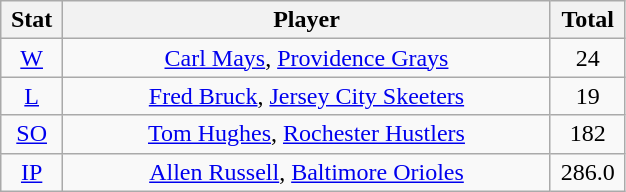<table class="wikitable" width="33%" style="text-align:center;">
<tr>
<th width="5%">Stat</th>
<th width="60%">Player</th>
<th width="5%">Total</th>
</tr>
<tr>
<td><a href='#'>W</a></td>
<td><a href='#'>Carl Mays</a>, <a href='#'>Providence Grays</a></td>
<td>24</td>
</tr>
<tr>
<td><a href='#'>L</a></td>
<td><a href='#'>Fred Bruck</a>, <a href='#'>Jersey City Skeeters</a></td>
<td>19</td>
</tr>
<tr>
<td><a href='#'>SO</a></td>
<td><a href='#'>Tom Hughes</a>, <a href='#'>Rochester Hustlers</a></td>
<td>182</td>
</tr>
<tr>
<td><a href='#'>IP</a></td>
<td><a href='#'>Allen Russell</a>, <a href='#'>Baltimore Orioles</a></td>
<td>286.0</td>
</tr>
</table>
